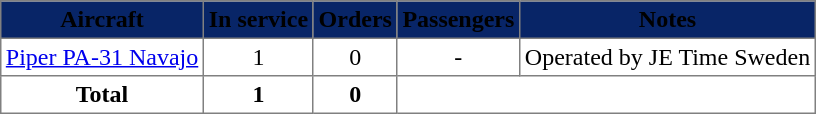<table class="toccolours" border="1" cellpadding="3" style="margin:1em auto; border-collapse:collapse">
<tr style="background:#082567;">
<th><span>Aircraft</span></th>
<th><span>In service</span></th>
<th><span>Orders</span></th>
<th><span>Passengers</span></th>
<th><span>Notes</span></th>
</tr>
<tr>
<td><a href='#'>Piper PA-31 Navajo</a></td>
<td align="center">1</td>
<td align="center">0</td>
<td align="center">-</td>
<td align="center">Operated by JE Time Sweden</td>
</tr>
<tr>
<th>Total</th>
<th>1</th>
<th>0</th>
<td colspan="2"></td>
</tr>
</table>
